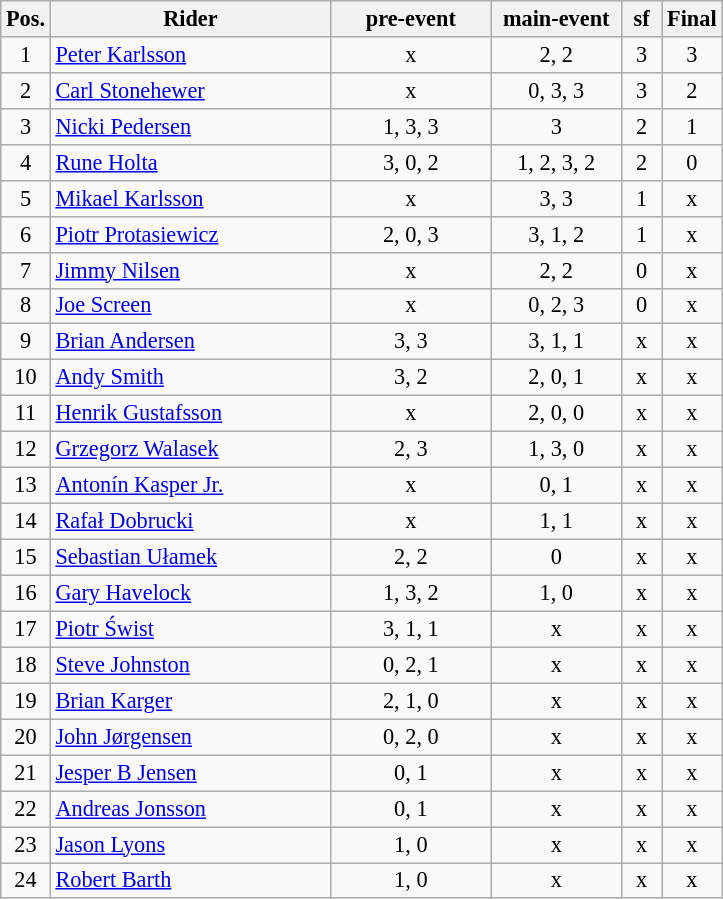<table class=wikitable style="font-size:93%; text-align:center;">
<tr>
<th width=25px>Pos.</th>
<th width=180px>Rider</th>
<th width=100px>pre-event</th>
<th width=80px>main-event</th>
<th width=20px>sf</th>
<th width=20px>Final</th>
</tr>
<tr>
<td>1</td>
<td style="text-align:left;"> <a href='#'>Peter Karlsson</a></td>
<td>x</td>
<td>2, 2</td>
<td>3</td>
<td>3</td>
</tr>
<tr>
<td>2</td>
<td style="text-align:left;"> <a href='#'>Carl Stonehewer</a></td>
<td>x</td>
<td>0, 3, 3</td>
<td>3</td>
<td>2</td>
</tr>
<tr>
<td>3</td>
<td style="text-align:left;"> <a href='#'>Nicki Pedersen</a></td>
<td>1, 3, 3</td>
<td>3</td>
<td>2</td>
<td>1</td>
</tr>
<tr>
<td>4</td>
<td style="text-align:left;"> <a href='#'>Rune Holta</a></td>
<td>3, 0, 2</td>
<td>1, 2, 3, 2</td>
<td>2</td>
<td>0</td>
</tr>
<tr>
<td>5</td>
<td style="text-align:left;"> <a href='#'>Mikael Karlsson</a></td>
<td>x</td>
<td>3, 3</td>
<td>1</td>
<td>x</td>
</tr>
<tr>
<td>6</td>
<td style="text-align:left;"> <a href='#'>Piotr Protasiewicz</a></td>
<td>2, 0, 3</td>
<td>3, 1, 2</td>
<td>1</td>
<td>x</td>
</tr>
<tr>
<td>7</td>
<td style="text-align:left;"> <a href='#'>Jimmy Nilsen</a></td>
<td>x</td>
<td>2, 2</td>
<td>0</td>
<td>x</td>
</tr>
<tr>
<td>8</td>
<td style="text-align:left;"> <a href='#'>Joe Screen</a></td>
<td>x</td>
<td>0, 2, 3</td>
<td>0</td>
<td>x</td>
</tr>
<tr>
<td>9</td>
<td style="text-align:left;"> <a href='#'>Brian Andersen</a></td>
<td>3, 3</td>
<td>3, 1, 1</td>
<td>x</td>
<td>x</td>
</tr>
<tr>
<td>10</td>
<td style="text-align:left;"> <a href='#'>Andy Smith</a></td>
<td>3, 2</td>
<td>2, 0, 1</td>
<td>x</td>
<td>x</td>
</tr>
<tr>
<td>11</td>
<td style="text-align:left;"> <a href='#'>Henrik Gustafsson</a></td>
<td>x</td>
<td>2, 0, 0</td>
<td>x</td>
<td>x</td>
</tr>
<tr>
<td>12</td>
<td style="text-align:left;"> <a href='#'>Grzegorz Walasek</a></td>
<td>2, 3</td>
<td>1, 3, 0</td>
<td>x</td>
<td>x</td>
</tr>
<tr>
<td>13</td>
<td style="text-align:left;"> <a href='#'>Antonín Kasper Jr.</a></td>
<td>x</td>
<td>0, 1</td>
<td>x</td>
<td>x</td>
</tr>
<tr>
<td>14</td>
<td style="text-align:left;"> <a href='#'>Rafał Dobrucki</a></td>
<td>x</td>
<td>1, 1</td>
<td>x</td>
<td>x</td>
</tr>
<tr>
<td>15</td>
<td style="text-align:left;"> <a href='#'>Sebastian Ułamek</a></td>
<td>2, 2</td>
<td>0</td>
<td>x</td>
<td>x</td>
</tr>
<tr>
<td>16</td>
<td style="text-align:left;"> <a href='#'>Gary Havelock</a></td>
<td>1, 3, 2</td>
<td>1, 0</td>
<td>x</td>
<td>x</td>
</tr>
<tr>
<td>17</td>
<td style="text-align:left;"> <a href='#'>Piotr Świst</a></td>
<td>3, 1, 1</td>
<td>x</td>
<td>x</td>
<td>x</td>
</tr>
<tr>
<td>18</td>
<td style="text-align:left;"> <a href='#'>Steve Johnston</a></td>
<td>0, 2, 1</td>
<td>x</td>
<td>x</td>
<td>x</td>
</tr>
<tr>
<td>19</td>
<td style="text-align:left;"> <a href='#'>Brian Karger</a></td>
<td>2, 1, 0</td>
<td>x</td>
<td>x</td>
<td>x</td>
</tr>
<tr>
<td>20</td>
<td style="text-align:left;"> <a href='#'>John Jørgensen</a></td>
<td>0, 2, 0</td>
<td>x</td>
<td>x</td>
<td>x</td>
</tr>
<tr>
<td>21</td>
<td style="text-align:left;"> <a href='#'>Jesper B Jensen</a></td>
<td>0, 1</td>
<td>x</td>
<td>x</td>
<td>x</td>
</tr>
<tr>
<td>22</td>
<td style="text-align:left;"> <a href='#'>Andreas Jonsson</a></td>
<td>0, 1</td>
<td>x</td>
<td>x</td>
<td>x</td>
</tr>
<tr>
<td>23</td>
<td style="text-align:left;"> <a href='#'>Jason Lyons</a></td>
<td>1, 0</td>
<td>x</td>
<td>x</td>
<td>x</td>
</tr>
<tr>
<td>24</td>
<td style="text-align:left;"> <a href='#'>Robert Barth</a></td>
<td>1, 0</td>
<td>x</td>
<td>x</td>
<td>x</td>
</tr>
</table>
